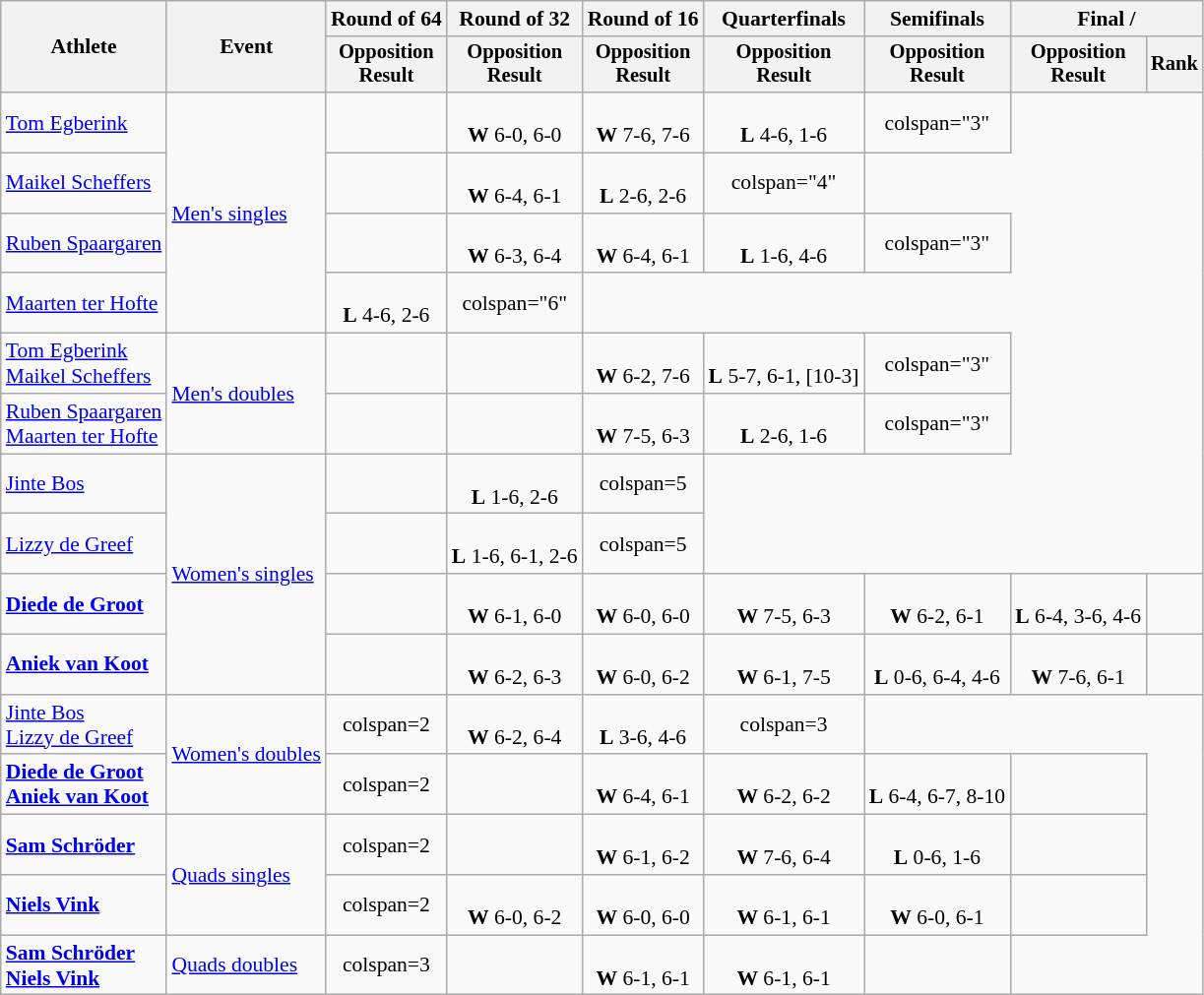<table class="wikitable" style="font-size:90%;">
<tr>
<th rowspan=2>Athlete</th>
<th rowspan=2>Event</th>
<th>Round of 64</th>
<th>Round of 32</th>
<th>Round of 16</th>
<th>Quarterfinals</th>
<th>Semifinals</th>
<th colspan=2>Final / </th>
</tr>
<tr style="font-size:95%">
<th>Opposition<br>Result</th>
<th>Opposition<br>Result</th>
<th>Opposition<br>Result</th>
<th>Opposition<br>Result</th>
<th>Opposition<br>Result</th>
<th>Opposition<br>Result</th>
<th>Rank</th>
</tr>
<tr align=center>
<td align=left><a href='#'>Tom Egberink</a></td>
<td align=left rowspan=4><a href='#'>Men's singles</a></td>
<td></td>
<td><br><strong>W</strong> 6-0, 6-0</td>
<td><br><strong>W</strong> 7-6, 7-6</td>
<td><br><strong>L</strong> 4-6, 1-6</td>
<td>colspan="3" </td>
</tr>
<tr align=center>
<td align=left><a href='#'>Maikel Scheffers</a></td>
<td></td>
<td><br><strong>W</strong> 6-4, 6-1</td>
<td><br><strong>L</strong> 2-6, 2-6</td>
<td>colspan="4" </td>
</tr>
<tr align=center>
<td align=left><a href='#'>Ruben Spaargaren</a></td>
<td></td>
<td><br><strong>W</strong> 6-3, 6-4</td>
<td><br><strong>W</strong> 6-4, 6-1</td>
<td><br><strong>L</strong> 1-6, 4-6</td>
<td>colspan="3" </td>
</tr>
<tr align=center>
<td align=left><a href='#'>Maarten ter Hofte</a></td>
<td><br><strong>L</strong> 4-6, 2-6</td>
<td>colspan="6" </td>
</tr>
<tr align=center>
<td align=left><a href='#'>Tom Egberink</a><br><a href='#'>Maikel Scheffers</a></td>
<td align=left rowspan=2><a href='#'>Men's doubles</a></td>
<td></td>
<td></td>
<td><br><strong>W</strong> 6-2, 7-6</td>
<td><br><strong>L</strong> 5-7, 6-1, [10-3]</td>
<td>colspan="3" </td>
</tr>
<tr align=center>
<td align=left><a href='#'>Ruben Spaargaren</a><br><a href='#'>Maarten ter Hofte</a></td>
<td></td>
<td></td>
<td><br><strong>W</strong> 7-5, 6-3</td>
<td><br><strong>L</strong> 2-6, 1-6</td>
<td>colspan="3" </td>
</tr>
<tr align=center>
<td align=left><a href='#'>Jinte Bos</a></td>
<td align=left rowspan=4><a href='#'>Women's singles</a></td>
<td></td>
<td><br><strong>L</strong> 1-6, 2-6</td>
<td>colspan=5 </td>
</tr>
<tr align=center>
<td align=left><a href='#'>Lizzy de Greef</a></td>
<td></td>
<td><br><strong>L</strong> 1-6, 6-1, 2-6</td>
<td>colspan=5 </td>
</tr>
<tr align=center>
<td align=left><strong><a href='#'>Diede de Groot</a></strong></td>
<td></td>
<td><br><strong>W</strong> 6-1, 6-0</td>
<td><br><strong>W</strong> 6-0, 6-0</td>
<td><br><strong>W</strong> 7-5, 6-3</td>
<td><br><strong>W</strong> 6-2, 6-1</td>
<td><br><strong>L</strong> 6-4, 3-6, 4-6</td>
<td></td>
</tr>
<tr align=center>
<td align=left><strong><a href='#'>Aniek van Koot</a></strong></td>
<td></td>
<td><br><strong>W</strong> 6-2, 6-3</td>
<td><br><strong>W</strong> 6-0, 6-2</td>
<td><br><strong>W</strong> 6-1, 7-5</td>
<td><br><strong>L</strong> 0-6, 6-4, 4-6</td>
<td><br><strong>W</strong> 7-6, 6-1</td>
<td></td>
</tr>
<tr align=center>
<td align=left><a href='#'>Jinte Bos</a><br><a href='#'>Lizzy de Greef</a></td>
<td align=left rowspan=2><a href='#'>Women's doubles</a></td>
<td>colspan=2</td>
<td><br><strong>W</strong> 6-2, 6-4</td>
<td><br><strong>L</strong> 3-6, 4-6</td>
<td>colspan=3 </td>
</tr>
<tr align=center>
<td align=left><strong><a href='#'>Diede de Groot</a><br><a href='#'>Aniek van Koot</a></strong></td>
<td>colspan=2</td>
<td></td>
<td><br><strong>W</strong> 6-4, 6-1</td>
<td><br><strong>W</strong> 6-2, 6-2</td>
<td><br><strong>L</strong> 6-4, 6-7, 8-10</td>
<td></td>
</tr>
<tr align=center>
<td align=left><strong><a href='#'>Sam Schröder</a></strong></td>
<td align=left rowspan=2><a href='#'>Quads singles</a></td>
<td>colspan=2</td>
<td></td>
<td><br><strong>W</strong> 6-1, 6-2</td>
<td><br><strong>W</strong> 7-6, 6-4</td>
<td><br><strong>L</strong> 0-6, 1-6</td>
<td></td>
</tr>
<tr align=center>
<td align=left><strong><a href='#'>Niels Vink</a></strong></td>
<td>colspan=2</td>
<td><br><strong>W</strong> 6-0, 6-2</td>
<td><br><strong>W</strong> 6-0, 6-0</td>
<td><br><strong>W</strong> 6-1, 6-1</td>
<td><br><strong>W</strong> 6-0, 6-1</td>
<td></td>
</tr>
<tr align=center>
<td align=left><strong><a href='#'>Sam Schröder</a><br><a href='#'>Niels Vink</a></strong></td>
<td align=left><a href='#'>Quads doubles</a></td>
<td>colspan=3</td>
<td></td>
<td><br><strong>W</strong> 6-1, 6-1</td>
<td><br><strong>W</strong> 6-1, 6-1</td>
<td></td>
</tr>
</table>
